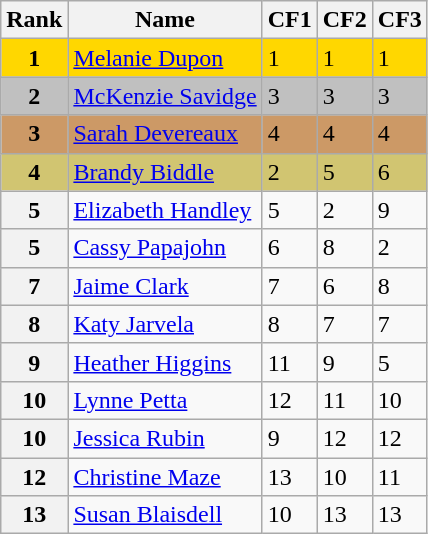<table class="wikitable sortable">
<tr>
<th>Rank</th>
<th>Name</th>
<th>CF1</th>
<th>CF2</th>
<th>CF3</th>
</tr>
<tr bgcolor="gold">
<td align="center"><strong>1</strong></td>
<td><a href='#'>Melanie Dupon</a></td>
<td>1</td>
<td>1</td>
<td>1</td>
</tr>
<tr bgcolor="silver">
<td align="center"><strong>2</strong></td>
<td><a href='#'>McKenzie Savidge</a></td>
<td>3</td>
<td>3</td>
<td>3</td>
</tr>
<tr bgcolor="cc9966">
<td align="center"><strong>3</strong></td>
<td><a href='#'>Sarah Devereaux</a></td>
<td>4</td>
<td>4</td>
<td>4</td>
</tr>
<tr bgcolor="#d1c571">
<td align="center"><strong>4</strong></td>
<td><a href='#'>Brandy Biddle</a></td>
<td>2</td>
<td>5</td>
<td>6</td>
</tr>
<tr>
<th>5</th>
<td><a href='#'>Elizabeth Handley</a></td>
<td>5</td>
<td>2</td>
<td>9</td>
</tr>
<tr>
<th>5</th>
<td><a href='#'>Cassy Papajohn</a></td>
<td>6</td>
<td>8</td>
<td>2</td>
</tr>
<tr>
<th>7</th>
<td><a href='#'>Jaime Clark</a></td>
<td>7</td>
<td>6</td>
<td>8</td>
</tr>
<tr>
<th>8</th>
<td><a href='#'>Katy Jarvela</a></td>
<td>8</td>
<td>7</td>
<td>7</td>
</tr>
<tr>
<th>9</th>
<td><a href='#'>Heather Higgins</a></td>
<td>11</td>
<td>9</td>
<td>5</td>
</tr>
<tr>
<th>10</th>
<td><a href='#'>Lynne Petta</a></td>
<td>12</td>
<td>11</td>
<td>10</td>
</tr>
<tr>
<th>10</th>
<td><a href='#'>Jessica Rubin</a></td>
<td>9</td>
<td>12</td>
<td>12</td>
</tr>
<tr>
<th>12</th>
<td><a href='#'>Christine Maze</a></td>
<td>13</td>
<td>10</td>
<td>11</td>
</tr>
<tr>
<th>13</th>
<td><a href='#'>Susan Blaisdell</a></td>
<td>10</td>
<td>13</td>
<td>13</td>
</tr>
</table>
